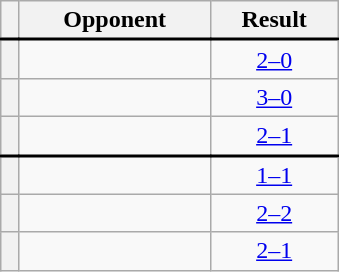<table class="wikitable plainrowheaders" style="text-align:center;margin-left:1em;float:right;clear:right;min-width:226px">
<tr>
<th scope="col"></th>
<th scope="col">Opponent</th>
<th scope="col">Result</th>
</tr>
<tr style="border-top:2px solid black">
<th scope="row" style="text-align:center"></th>
<td align="left"></td>
<td><a href='#'>2–0</a></td>
</tr>
<tr>
<th scope="row" style="text-align:center"></th>
<td align="left"></td>
<td><a href='#'>3–0</a></td>
</tr>
<tr>
<th scope="row" style="text-align:center"></th>
<td align="left"></td>
<td><a href='#'>2–1</a></td>
</tr>
<tr style="border-top:2px solid black">
<th scope="row" style="text-align:center"></th>
<td align="left"></td>
<td><a href='#'>1–1</a>  </td>
</tr>
<tr>
<th scope="row" style="text-align:center"></th>
<td align="left"></td>
<td><a href='#'>2–2</a>  </td>
</tr>
<tr>
<th scope="row" style="text-align:center"></th>
<td align="left"></td>
<td><a href='#'>2–1</a> </td>
</tr>
</table>
